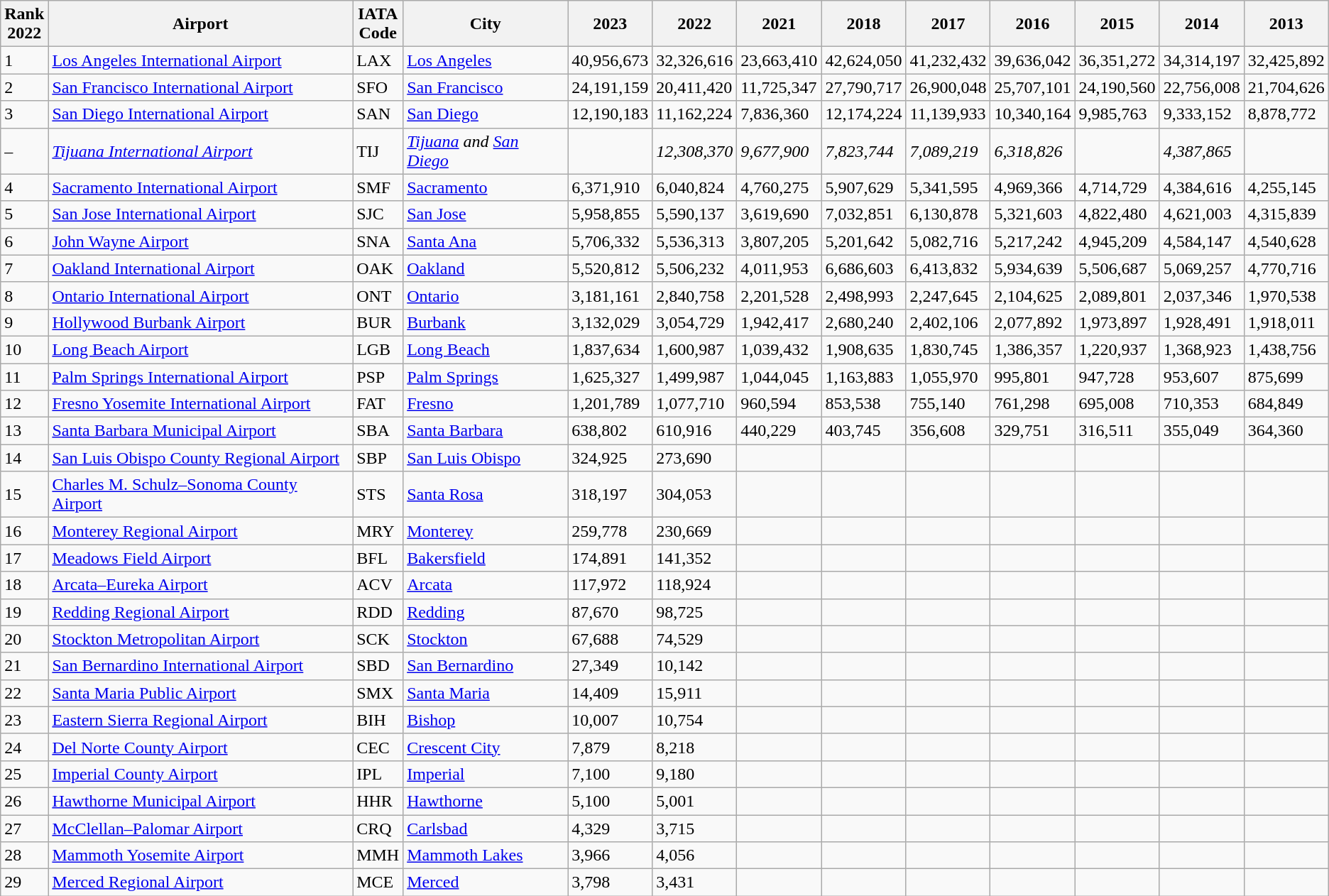<table class="wikitable sortable">
<tr>
<th>Rank<br>2022</th>
<th>Airport</th>
<th>IATA<br>Code</th>
<th>City</th>
<th>2023</th>
<th>2022</th>
<th>2021</th>
<th>2018</th>
<th>2017</th>
<th>2016</th>
<th>2015</th>
<th>2014</th>
<th>2013</th>
</tr>
<tr>
<td>1</td>
<td><a href='#'>Los Angeles International Airport</a></td>
<td>LAX</td>
<td><a href='#'>Los Angeles</a></td>
<td>40,956,673</td>
<td>32,326,616</td>
<td>23,663,410</td>
<td>42,624,050</td>
<td>41,232,432</td>
<td>39,636,042</td>
<td>36,351,272</td>
<td>34,314,197</td>
<td>32,425,892</td>
</tr>
<tr>
<td>2</td>
<td><a href='#'>San Francisco International Airport</a></td>
<td>SFO</td>
<td><a href='#'>San Francisco</a></td>
<td>24,191,159</td>
<td>20,411,420</td>
<td>11,725,347</td>
<td>27,790,717</td>
<td>26,900,048</td>
<td>25,707,101</td>
<td>24,190,560</td>
<td>22,756,008</td>
<td>21,704,626</td>
</tr>
<tr>
<td>3</td>
<td><a href='#'>San Diego International Airport</a></td>
<td>SAN</td>
<td><a href='#'>San Diego</a></td>
<td>12,190,183</td>
<td>11,162,224</td>
<td>7,836,360</td>
<td>12,174,224</td>
<td>11,139,933</td>
<td>10,340,164</td>
<td>9,985,763</td>
<td>9,333,152</td>
<td>8,878,772</td>
</tr>
<tr>
<td>–</td>
<td><em><a href='#'>Tijuana International Airport</a></em></td>
<td>TIJ</td>
<td><em><a href='#'>Tijuana</a> and <a href='#'>San Diego</a></em></td>
<td></td>
<td><em>12,308,370</em></td>
<td><em>9,677,900</em></td>
<td><em>7,823,744</em></td>
<td><em>7,089,219</em></td>
<td><em>6,318,826</em></td>
<td></td>
<td><em>4,387,865</em></td>
<td></td>
</tr>
<tr>
<td>4</td>
<td><a href='#'>Sacramento International Airport</a></td>
<td>SMF</td>
<td><a href='#'>Sacramento</a></td>
<td>6,371,910</td>
<td>6,040,824</td>
<td>4,760,275</td>
<td>5,907,629</td>
<td>5,341,595</td>
<td>4,969,366</td>
<td>4,714,729</td>
<td>4,384,616</td>
<td>4,255,145</td>
</tr>
<tr>
<td>5</td>
<td><a href='#'>San Jose International Airport</a></td>
<td>SJC</td>
<td><a href='#'>San Jose</a></td>
<td>5,958,855</td>
<td>5,590,137</td>
<td>3,619,690</td>
<td>7,032,851</td>
<td>6,130,878</td>
<td>5,321,603</td>
<td>4,822,480</td>
<td>4,621,003</td>
<td>4,315,839</td>
</tr>
<tr>
<td>6</td>
<td><a href='#'>John Wayne Airport</a></td>
<td>SNA</td>
<td><a href='#'>Santa Ana</a></td>
<td>5,706,332</td>
<td>5,536,313</td>
<td>3,807,205</td>
<td>5,201,642</td>
<td>5,082,716</td>
<td>5,217,242</td>
<td>4,945,209</td>
<td>4,584,147</td>
<td>4,540,628</td>
</tr>
<tr>
<td>7</td>
<td><a href='#'>Oakland International Airport</a></td>
<td>OAK</td>
<td><a href='#'>Oakland</a></td>
<td>5,520,812</td>
<td>5,506,232</td>
<td>4,011,953</td>
<td>6,686,603</td>
<td>6,413,832</td>
<td>5,934,639</td>
<td>5,506,687</td>
<td>5,069,257</td>
<td>4,770,716</td>
</tr>
<tr>
<td>8</td>
<td><a href='#'>Ontario International Airport</a></td>
<td>ONT</td>
<td><a href='#'>Ontario</a></td>
<td>3,181,161</td>
<td>2,840,758</td>
<td>2,201,528</td>
<td>2,498,993</td>
<td>2,247,645</td>
<td>2,104,625</td>
<td>2,089,801</td>
<td>2,037,346</td>
<td>1,970,538</td>
</tr>
<tr>
<td>9</td>
<td><a href='#'>Hollywood Burbank Airport</a></td>
<td>BUR</td>
<td><a href='#'>Burbank</a></td>
<td>3,132,029</td>
<td>3,054,729</td>
<td>1,942,417</td>
<td>2,680,240</td>
<td>2,402,106</td>
<td>2,077,892</td>
<td>1,973,897</td>
<td>1,928,491</td>
<td>1,918,011</td>
</tr>
<tr>
<td>10</td>
<td><a href='#'>Long Beach Airport</a></td>
<td>LGB</td>
<td><a href='#'>Long Beach</a></td>
<td>1,837,634</td>
<td>1,600,987</td>
<td>1,039,432</td>
<td>1,908,635</td>
<td>1,830,745</td>
<td>1,386,357</td>
<td>1,220,937</td>
<td>1,368,923</td>
<td>1,438,756</td>
</tr>
<tr>
<td>11</td>
<td><a href='#'>Palm Springs International Airport</a></td>
<td>PSP</td>
<td><a href='#'>Palm Springs</a></td>
<td>1,625,327</td>
<td>1,499,987</td>
<td>1,044,045</td>
<td>1,163,883</td>
<td>1,055,970</td>
<td>995,801</td>
<td>947,728</td>
<td>953,607</td>
<td>875,699</td>
</tr>
<tr>
<td>12</td>
<td><a href='#'>Fresno Yosemite International Airport</a></td>
<td>FAT</td>
<td><a href='#'>Fresno</a></td>
<td>1,201,789</td>
<td>1,077,710</td>
<td>960,594</td>
<td>853,538</td>
<td>755,140</td>
<td>761,298</td>
<td>695,008</td>
<td>710,353</td>
<td>684,849</td>
</tr>
<tr>
<td>13</td>
<td><a href='#'>Santa Barbara Municipal Airport</a></td>
<td>SBA</td>
<td><a href='#'>Santa Barbara</a></td>
<td>638,802</td>
<td>610,916</td>
<td>440,229</td>
<td>403,745</td>
<td>356,608</td>
<td>329,751</td>
<td>316,511</td>
<td>355,049</td>
<td>364,360</td>
</tr>
<tr>
<td>14</td>
<td><a href='#'>San Luis Obispo County Regional Airport</a></td>
<td>SBP</td>
<td><a href='#'>San Luis Obispo</a></td>
<td>324,925</td>
<td>273,690</td>
<td></td>
<td></td>
<td></td>
<td></td>
<td></td>
<td></td>
<td></td>
</tr>
<tr>
<td>15</td>
<td><a href='#'>Charles M. Schulz–Sonoma County Airport</a></td>
<td>STS</td>
<td><a href='#'>Santa Rosa</a></td>
<td>318,197</td>
<td>304,053</td>
<td></td>
<td></td>
<td></td>
<td></td>
<td></td>
<td></td>
<td></td>
</tr>
<tr>
<td>16</td>
<td><a href='#'>Monterey Regional Airport</a></td>
<td>MRY</td>
<td><a href='#'>Monterey</a></td>
<td>259,778</td>
<td>230,669</td>
<td></td>
<td></td>
<td></td>
<td></td>
<td></td>
<td></td>
<td></td>
</tr>
<tr>
<td>17</td>
<td><a href='#'>Meadows Field Airport</a></td>
<td>BFL</td>
<td><a href='#'>Bakersfield</a></td>
<td>174,891</td>
<td>141,352</td>
<td></td>
<td></td>
<td></td>
<td></td>
<td></td>
<td></td>
<td></td>
</tr>
<tr>
<td>18</td>
<td><a href='#'>Arcata–Eureka Airport</a></td>
<td>ACV</td>
<td><a href='#'>Arcata</a></td>
<td>117,972</td>
<td>118,924</td>
<td></td>
<td></td>
<td></td>
<td></td>
<td></td>
<td></td>
<td></td>
</tr>
<tr>
<td>19</td>
<td><a href='#'>Redding Regional Airport</a></td>
<td>RDD</td>
<td><a href='#'>Redding</a></td>
<td>87,670</td>
<td>98,725</td>
<td></td>
<td></td>
<td></td>
<td></td>
<td></td>
<td></td>
<td></td>
</tr>
<tr>
<td>20</td>
<td><a href='#'>Stockton Metropolitan Airport</a></td>
<td>SCK</td>
<td><a href='#'>Stockton</a></td>
<td>67,688</td>
<td>74,529</td>
<td></td>
<td></td>
<td></td>
<td></td>
<td></td>
<td></td>
<td></td>
</tr>
<tr>
<td>21</td>
<td><a href='#'>San Bernardino International Airport</a></td>
<td>SBD</td>
<td><a href='#'>San Bernardino</a></td>
<td>27,349</td>
<td>10,142</td>
<td></td>
<td></td>
<td></td>
<td></td>
<td></td>
<td></td>
<td></td>
</tr>
<tr>
<td>22</td>
<td><a href='#'>Santa Maria Public Airport</a></td>
<td>SMX</td>
<td><a href='#'>Santa Maria</a></td>
<td>14,409</td>
<td>15,911</td>
<td></td>
<td></td>
<td></td>
<td></td>
<td></td>
<td></td>
<td></td>
</tr>
<tr>
<td>23</td>
<td><a href='#'>Eastern Sierra Regional Airport</a></td>
<td>BIH</td>
<td><a href='#'>Bishop</a></td>
<td>10,007</td>
<td>10,754</td>
<td></td>
<td></td>
<td></td>
<td></td>
<td></td>
<td></td>
<td></td>
</tr>
<tr>
<td>24</td>
<td><a href='#'>Del Norte County Airport</a></td>
<td>CEC</td>
<td><a href='#'>Crescent City</a></td>
<td>7,879</td>
<td>8,218</td>
<td></td>
<td></td>
<td></td>
<td></td>
<td></td>
<td></td>
<td></td>
</tr>
<tr>
<td>25</td>
<td><a href='#'>Imperial County Airport</a></td>
<td>IPL</td>
<td><a href='#'>Imperial</a></td>
<td>7,100</td>
<td>9,180</td>
<td></td>
<td></td>
<td></td>
<td></td>
<td></td>
<td></td>
<td></td>
</tr>
<tr>
<td>26</td>
<td><a href='#'>Hawthorne Municipal Airport</a></td>
<td>HHR</td>
<td><a href='#'>Hawthorne</a></td>
<td>5,100</td>
<td>5,001</td>
<td></td>
<td></td>
<td></td>
<td></td>
<td></td>
<td></td>
<td></td>
</tr>
<tr>
<td>27</td>
<td><a href='#'>McClellan–Palomar Airport</a></td>
<td>CRQ</td>
<td><a href='#'>Carlsbad</a></td>
<td>4,329</td>
<td>3,715</td>
<td></td>
<td></td>
<td></td>
<td></td>
<td></td>
<td></td>
<td></td>
</tr>
<tr>
<td>28</td>
<td><a href='#'>Mammoth Yosemite Airport</a></td>
<td>MMH</td>
<td><a href='#'>Mammoth Lakes</a></td>
<td>3,966</td>
<td>4,056</td>
<td></td>
<td></td>
<td></td>
<td></td>
<td></td>
<td></td>
<td></td>
</tr>
<tr>
<td>29</td>
<td><a href='#'>Merced Regional Airport</a></td>
<td>MCE</td>
<td><a href='#'>Merced</a></td>
<td>3,798</td>
<td>3,431</td>
<td></td>
<td></td>
<td></td>
<td></td>
<td></td>
<td></td>
<td></td>
</tr>
</table>
